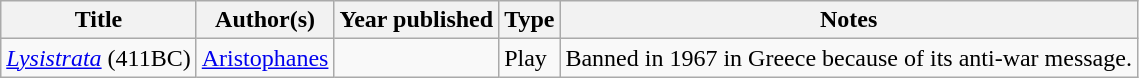<table class="wikitable sortable">
<tr>
<th>Title</th>
<th>Author(s)</th>
<th>Year published</th>
<th>Type</th>
<th class="unsortable">Notes</th>
</tr>
<tr>
<td><em><a href='#'>Lysistrata</a></em> (411BC)</td>
<td><a href='#'>Aristophanes</a></td>
<td></td>
<td>Play</td>
<td>Banned in 1967 in Greece because of its anti-war message.</td>
</tr>
</table>
